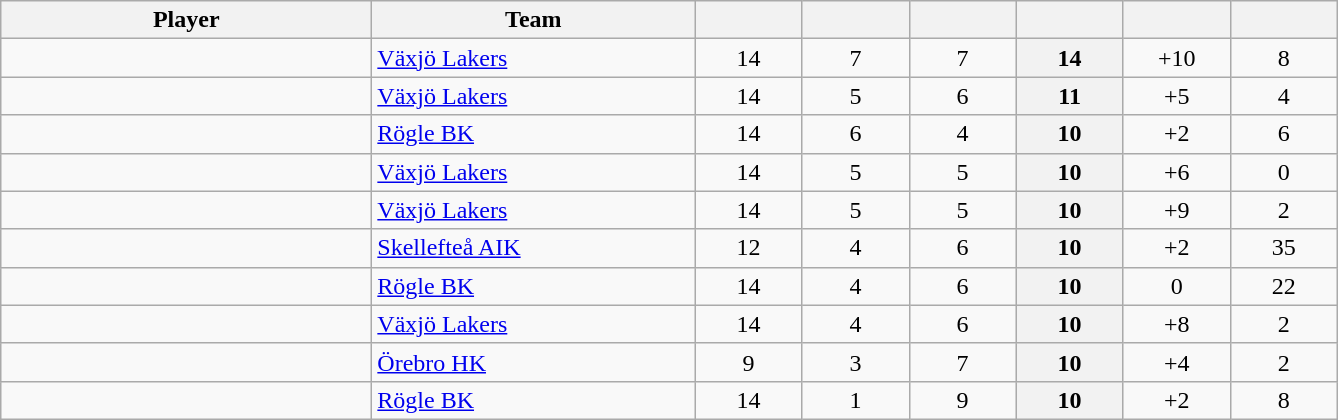<table class="wikitable sortable" style="text-align: center">
<tr>
<th style="width: 15em;">Player</th>
<th style="width: 13em;">Team</th>
<th style="width: 4em;"></th>
<th style="width: 4em;"></th>
<th style="width: 4em;"></th>
<th style="width: 4em;"></th>
<th style="width: 4em;"></th>
<th style="width: 4em;"></th>
</tr>
<tr>
<td style="text-align:left;"> </td>
<td style="text-align:left;"><a href='#'>Växjö Lakers</a></td>
<td>14</td>
<td>7</td>
<td>7</td>
<th>14</th>
<td>+10</td>
<td>8</td>
</tr>
<tr>
<td style="text-align:left;"> </td>
<td style="text-align:left;"><a href='#'>Växjö Lakers</a></td>
<td>14</td>
<td>5</td>
<td>6</td>
<th>11</th>
<td>+5</td>
<td>4</td>
</tr>
<tr>
<td style="text-align:left;"> </td>
<td style="text-align:left;"><a href='#'>Rögle BK</a></td>
<td>14</td>
<td>6</td>
<td>4</td>
<th>10</th>
<td>+2</td>
<td>6</td>
</tr>
<tr>
<td style="text-align:left;"> </td>
<td style="text-align:left;"><a href='#'>Växjö Lakers</a></td>
<td>14</td>
<td>5</td>
<td>5</td>
<th>10</th>
<td>+6</td>
<td>0</td>
</tr>
<tr>
<td style="text-align:left;"> </td>
<td style="text-align:left;"><a href='#'>Växjö Lakers</a></td>
<td>14</td>
<td>5</td>
<td>5</td>
<th>10</th>
<td>+9</td>
<td>2</td>
</tr>
<tr>
<td style="text-align:left;"> </td>
<td style="text-align:left;"><a href='#'>Skellefteå AIK</a></td>
<td>12</td>
<td>4</td>
<td>6</td>
<th>10</th>
<td>+2</td>
<td>35</td>
</tr>
<tr>
<td style="text-align:left;"> </td>
<td style="text-align:left;"><a href='#'>Rögle BK</a></td>
<td>14</td>
<td>4</td>
<td>6</td>
<th>10</th>
<td>0</td>
<td>22</td>
</tr>
<tr>
<td style="text-align:left;"> </td>
<td style="text-align:left;"><a href='#'>Växjö Lakers</a></td>
<td>14</td>
<td>4</td>
<td>6</td>
<th>10</th>
<td>+8</td>
<td>2</td>
</tr>
<tr>
<td style="text-align:left;"> </td>
<td style="text-align:left;"><a href='#'>Örebro HK</a></td>
<td>9</td>
<td>3</td>
<td>7</td>
<th>10</th>
<td>+4</td>
<td>2</td>
</tr>
<tr>
<td style="text-align:left;"> </td>
<td style="text-align:left;"><a href='#'>Rögle BK</a></td>
<td>14</td>
<td>1</td>
<td>9</td>
<th>10</th>
<td>+2</td>
<td>8</td>
</tr>
</table>
